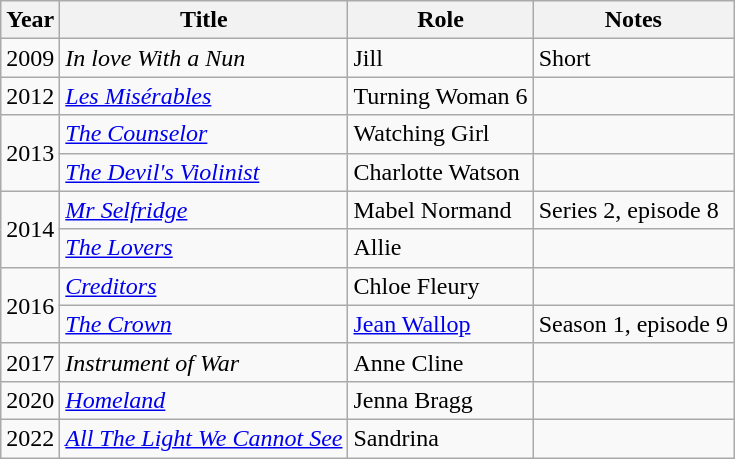<table class="wikitable">
<tr>
<th>Year</th>
<th>Title</th>
<th>Role</th>
<th>Notes</th>
</tr>
<tr>
<td rowspan="1">2009</td>
<td><em>In love With a Nun</em></td>
<td>Jill</td>
<td>Short</td>
</tr>
<tr>
<td rowspan="1">2012</td>
<td><em><a href='#'>Les Misérables</a></em></td>
<td>Turning Woman 6</td>
<td></td>
</tr>
<tr>
<td rowspan="2">2013</td>
<td><em><a href='#'>The Counselor</a></em></td>
<td>Watching Girl</td>
<td></td>
</tr>
<tr>
<td><em><a href='#'>The Devil's Violinist</a></em></td>
<td>Charlotte Watson</td>
<td></td>
</tr>
<tr>
<td rowspan="2">2014</td>
<td><em><a href='#'>Mr Selfridge</a></em></td>
<td>Mabel Normand</td>
<td>Series 2, episode 8</td>
</tr>
<tr>
<td><em><a href='#'>The Lovers</a></em></td>
<td>Allie</td>
<td></td>
</tr>
<tr>
<td rowspan="2">2016</td>
<td><em><a href='#'>Creditors</a></em></td>
<td>Chloe Fleury</td>
<td></td>
</tr>
<tr>
<td><em><a href='#'>The Crown</a></em></td>
<td><a href='#'>Jean Wallop</a></td>
<td>Season 1, episode 9</td>
</tr>
<tr>
<td>2017</td>
<td><em>Instrument of War</em></td>
<td>Anne Cline</td>
<td></td>
</tr>
<tr>
<td>2020</td>
<td><em><a href='#'>Homeland</a></em></td>
<td>Jenna Bragg</td>
<td></td>
</tr>
<tr>
<td>2022</td>
<td><em><a href='#'>All The Light We Cannot See</a></em></td>
<td>Sandrina</td>
<td></td>
</tr>
</table>
